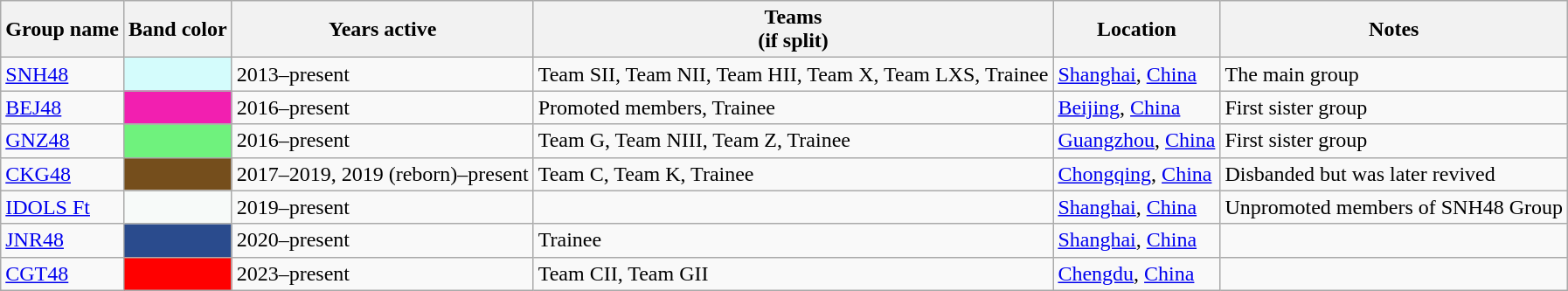<table class="wikitable sortable plainrowheaders">
<tr>
<th>Group name</th>
<th>Band color</th>
<th>Years active</th>
<th>Teams<br> (if split)</th>
<th>Location</th>
<th class="unsortable">Notes</th>
</tr>
<tr>
<td><a href='#'>SNH48</a></td>
<td style="background-color:#d4fcfc; text-align:center"></td>
<td>2013–present</td>
<td>Team SII, Team NII, Team HII, Team X, Team LXS, Trainee</td>
<td><a href='#'>Shanghai</a>, <a href='#'>China</a></td>
<td>The main group</td>
</tr>
<tr>
<td><a href='#'>BEJ48</a></td>
<td style="background-color:#f21fb0; text-align:center"></td>
<td>2016–present</td>
<td>Promoted members, Trainee</td>
<td><a href='#'>Beijing</a>, <a href='#'>China</a></td>
<td>First sister group</td>
</tr>
<tr>
<td><a href='#'>GNZ48</a></td>
<td style="background-color:#6ff27d; text-align:center"></td>
<td>2016–present</td>
<td>Team G, Team NIII, Team Z, Trainee</td>
<td><a href='#'>Guangzhou</a>, <a href='#'>China</a></td>
<td>First sister group</td>
</tr>
<tr>
<td><a href='#'>CKG48</a></td>
<td style="background-color:#754e1c; text-align:center"></td>
<td>2017–2019, 2019 (reborn)–present</td>
<td>Team C, Team K, Trainee</td>
<td><a href='#'>Chongqing</a>, <a href='#'>China</a></td>
<td>Disbanded but was later revived</td>
</tr>
<tr>
<td><a href='#'>IDOLS Ft</a></td>
<td style="background-color:#f7faf9; text-align:center"></td>
<td>2019–present</td>
<td></td>
<td><a href='#'>Shanghai</a>, <a href='#'>China</a></td>
<td>Unpromoted members of SNH48 Group</td>
</tr>
<tr>
<td><a href='#'>JNR48</a></td>
<td style="background-color:#2a4b8d; text-align:center"></td>
<td>2020–present</td>
<td>Trainee</td>
<td><a href='#'>Shanghai</a>, <a href='#'>China</a></td>
<td></td>
</tr>
<tr>
<td><a href='#'>CGT48</a></td>
<td style="background-color:red; text-align:center"></td>
<td>2023–present</td>
<td>Team CII, Team GII</td>
<td><a href='#'>Chengdu</a>, <a href='#'>China</a></td>
<td></td>
</tr>
</table>
